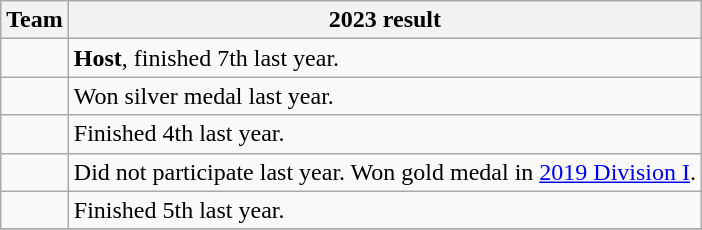<table class="wikitable">
<tr>
<th>Team</th>
<th>2023 result</th>
</tr>
<tr>
<td></td>
<td><strong>Host</strong>, finished 7th last year.</td>
</tr>
<tr>
<td></td>
<td>Won silver medal last year.</td>
</tr>
<tr>
<td></td>
<td>Finished 4th last year.</td>
</tr>
<tr>
<td></td>
<td>Did not participate last year. Won gold medal in <a href='#'>2019 Division I</a>.</td>
</tr>
<tr>
<td></td>
<td>Finished 5th last year.</td>
</tr>
<tr>
</tr>
</table>
